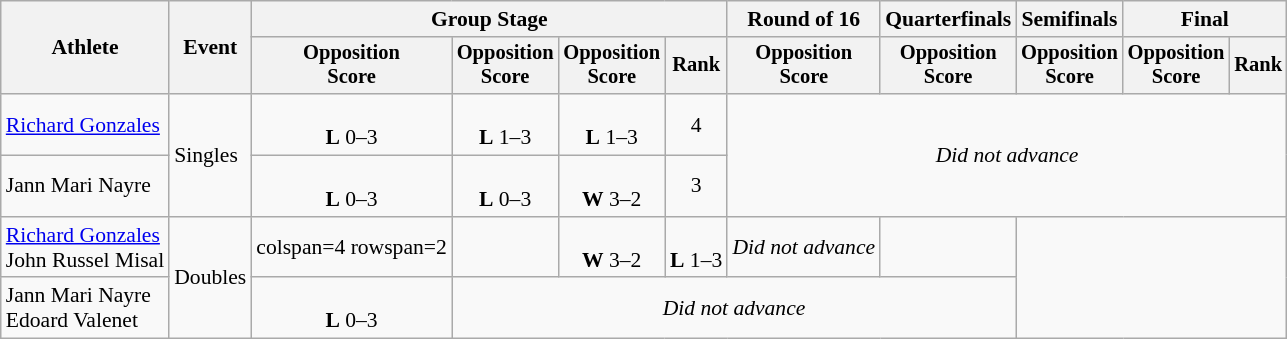<table class="wikitable" style="font-size:90%">
<tr>
<th rowspan=2>Athlete</th>
<th rowspan=2>Event</th>
<th colspan=4>Group Stage</th>
<th>Round of 16</th>
<th>Quarterfinals</th>
<th>Semifinals</th>
<th colspan=2>Final</th>
</tr>
<tr style="font-size:95%">
<th>Opposition<br>Score</th>
<th>Opposition<br>Score</th>
<th>Opposition<br>Score</th>
<th>Rank</th>
<th>Opposition<br>Score</th>
<th>Opposition<br>Score</th>
<th>Opposition<br>Score</th>
<th>Opposition<br>Score</th>
<th>Rank</th>
</tr>
<tr align=center>
<td align=left><a href='#'>Richard Gonzales</a></td>
<td align=left rowspan=2>Singles</td>
<td><br><strong>L</strong> 0–3</td>
<td><br><strong>L</strong> 1–3</td>
<td><br><strong>L</strong> 1–3</td>
<td>4</td>
<td colspan=5 rowspan=2><em>Did not advance</em></td>
</tr>
<tr align=center>
<td align=left>Jann Mari Nayre</td>
<td><br><strong>L</strong> 0–3</td>
<td><br><strong>L</strong> 0–3</td>
<td><br><strong>W</strong> 3–2</td>
<td>3</td>
</tr>
<tr align=center>
<td align=left><a href='#'>Richard Gonzales</a><br>John Russel Misal</td>
<td align=left rowspan=2>Doubles</td>
<td>colspan=4 rowspan=2 </td>
<td></td>
<td><br><strong>W</strong> 3–2</td>
<td><br><strong>L</strong> 1–3</td>
<td><em>Did not advance</em></td>
<td></td>
</tr>
<tr align=center>
<td align=left>Jann Mari Nayre<br>Edoard Valenet</td>
<td><br><strong>L</strong> 0–3</td>
<td colspan=5><em>Did not advance</em></td>
</tr>
</table>
